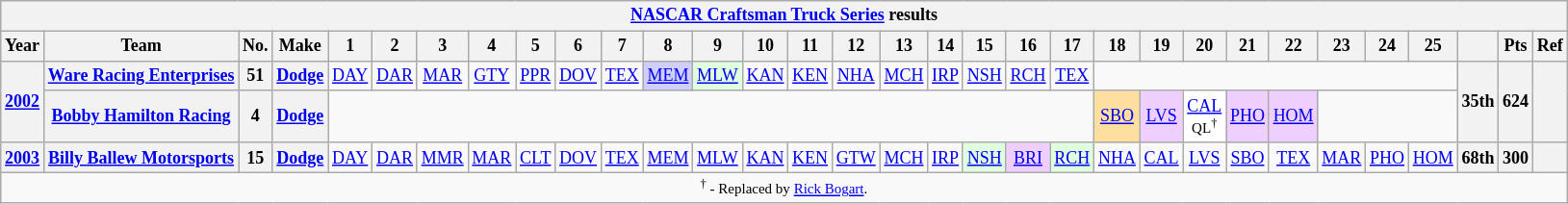<table class="wikitable" style="text-align:center; font-size:75%">
<tr>
<th colspan=45><a href='#'>NASCAR Craftsman Truck Series</a> results</th>
</tr>
<tr>
<th>Year</th>
<th>Team</th>
<th>No.</th>
<th>Make</th>
<th>1</th>
<th>2</th>
<th>3</th>
<th>4</th>
<th>5</th>
<th>6</th>
<th>7</th>
<th>8</th>
<th>9</th>
<th>10</th>
<th>11</th>
<th>12</th>
<th>13</th>
<th>14</th>
<th>15</th>
<th>16</th>
<th>17</th>
<th>18</th>
<th>19</th>
<th>20</th>
<th>21</th>
<th>22</th>
<th>23</th>
<th>24</th>
<th>25</th>
<th></th>
<th>Pts</th>
<th>Ref</th>
</tr>
<tr>
<th rowspan=2><a href='#'>2002</a></th>
<th><a href='#'>Ware Racing Enterprises</a></th>
<th>51</th>
<th><a href='#'>Dodge</a></th>
<td><a href='#'>DAY</a></td>
<td><a href='#'>DAR</a></td>
<td><a href='#'>MAR</a></td>
<td><a href='#'>GTY</a></td>
<td><a href='#'>PPR</a></td>
<td><a href='#'>DOV</a></td>
<td><a href='#'>TEX</a></td>
<td style="background:#CFCFFF;"><a href='#'>MEM</a><br></td>
<td style="background:#DFFFDF;"><a href='#'>MLW</a><br></td>
<td><a href='#'>KAN</a></td>
<td><a href='#'>KEN</a></td>
<td><a href='#'>NHA</a></td>
<td><a href='#'>MCH</a></td>
<td><a href='#'>IRP</a></td>
<td><a href='#'>NSH</a></td>
<td><a href='#'>RCH</a></td>
<td><a href='#'>TEX</a></td>
<td colspan=8></td>
<th rowspan=2>35th</th>
<th rowspan=2>624</th>
<th rowspan=2></th>
</tr>
<tr>
<th><a href='#'>Bobby Hamilton Racing</a></th>
<th>4</th>
<th><a href='#'>Dodge</a></th>
<td colspan=17></td>
<td style="background:#FFDF9F;"><a href='#'>SBO</a><br></td>
<td style="background:#EFCFFF;"><a href='#'>LVS</a><br></td>
<td style="background:#FFFFFF;"><a href='#'>CAL</a><br><small>QL<sup>†</sup></small></td>
<td style="background:#EFCFFF;"><a href='#'>PHO</a><br></td>
<td style="background:#EFCFFF;"><a href='#'>HOM</a><br></td>
<td colspan=3></td>
</tr>
<tr>
<th><a href='#'>2003</a></th>
<th><a href='#'>Billy Ballew Motorsports</a></th>
<th>15</th>
<th><a href='#'>Dodge</a></th>
<td><a href='#'>DAY</a></td>
<td><a href='#'>DAR</a></td>
<td><a href='#'>MMR</a></td>
<td><a href='#'>MAR</a></td>
<td><a href='#'>CLT</a></td>
<td><a href='#'>DOV</a></td>
<td><a href='#'>TEX</a></td>
<td><a href='#'>MEM</a></td>
<td><a href='#'>MLW</a></td>
<td><a href='#'>KAN</a></td>
<td><a href='#'>KEN</a></td>
<td><a href='#'>GTW</a></td>
<td><a href='#'>MCH</a></td>
<td><a href='#'>IRP</a></td>
<td style="background:#DFFFDF;"><a href='#'>NSH</a><br></td>
<td style="background:#EFCFFF;"><a href='#'>BRI</a><br></td>
<td style="background:#DFFFDF;"><a href='#'>RCH</a><br></td>
<td><a href='#'>NHA</a></td>
<td><a href='#'>CAL</a></td>
<td><a href='#'>LVS</a></td>
<td><a href='#'>SBO</a></td>
<td><a href='#'>TEX</a></td>
<td><a href='#'>MAR</a></td>
<td><a href='#'>PHO</a></td>
<td><a href='#'>HOM</a></td>
<th>68th</th>
<th>300</th>
<th></th>
</tr>
<tr>
<td colspan=42><small><sup>†</sup> - Replaced by <a href='#'>Rick Bogart</a>.</small></td>
</tr>
</table>
